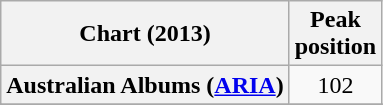<table class="wikitable sortable plainrowheaders">
<tr>
<th scope="col">Chart (2013)</th>
<th scope="col">Peak<br>position</th>
</tr>
<tr>
<th scope="row">Australian Albums (<a href='#'>ARIA</a>)</th>
<td align="center">102</td>
</tr>
<tr>
</tr>
<tr>
</tr>
<tr>
</tr>
</table>
